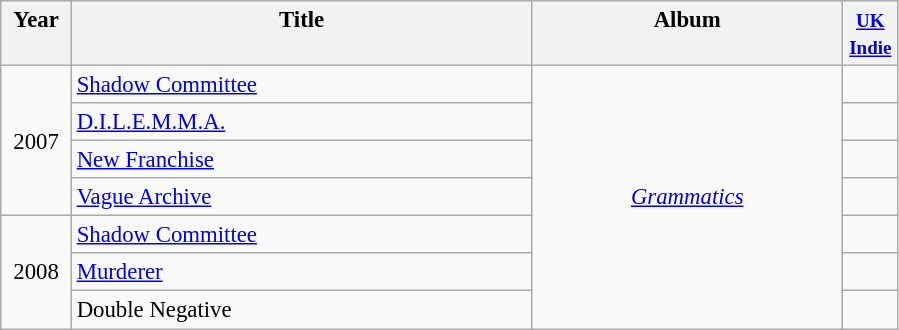<table class="wikitable" style="text-align:center; font-size:95%;">
<tr>
<th valign="top" width="40">Year</th>
<th valign="top" width="300">Title</th>
<th valign="top" width="200">Album</th>
<th valign="top" width="30"><small><a href='#'>UK Indie</a></small></th>
</tr>
<tr>
<td rowspan=4>2007</td>
<td align="left"><a href='#'>Shadow Committee</a></td>
<td align="centre" rowspan=8><em><a href='#'>Grammatics</a></em></td>
<td></td>
</tr>
<tr>
<td align="left"><a href='#'>D.I.L.E.M.M.A.</a></td>
<td></td>
</tr>
<tr>
<td align="left"><a href='#'>New Franchise</a></td>
<td></td>
</tr>
<tr>
<td align="left"><a href='#'>Vague Archive</a></td>
<td></td>
</tr>
<tr>
<td rowspan=3>2008</td>
<td align="left"><a href='#'>Shadow Committee</a></td>
<td></td>
</tr>
<tr>
<td align="left"><a href='#'>Murderer</a></td>
<td></td>
</tr>
<tr>
<td align="left">Double Negative</td>
<td></td>
</tr>
</table>
